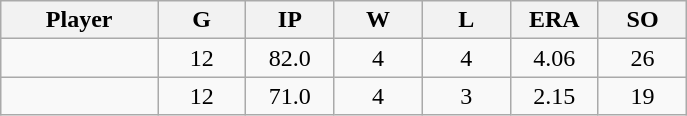<table class="wikitable sortable">
<tr>
<th bgcolor="#DDDDFF" width="16%">Player</th>
<th bgcolor="#DDDDFF" width="9%">G</th>
<th bgcolor="#DDDDFF" width="9%">IP</th>
<th bgcolor="#DDDDFF" width="9%">W</th>
<th bgcolor="#DDDDFF" width="9%">L</th>
<th bgcolor="#DDDDFF" width="9%">ERA</th>
<th bgcolor="#DDDDFF" width="9%">SO</th>
</tr>
<tr align="center">
<td></td>
<td>12</td>
<td>82.0</td>
<td>4</td>
<td>4</td>
<td>4.06</td>
<td>26</td>
</tr>
<tr align="center">
<td></td>
<td>12</td>
<td>71.0</td>
<td>4</td>
<td>3</td>
<td>2.15</td>
<td>19</td>
</tr>
</table>
